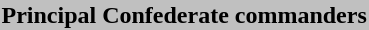<table style="align:left; margin-left:1em">
<tr>
<th style="background: #c0c0c0">Principal Confederate commanders</th>
</tr>
<tr>
<td></td>
</tr>
</table>
